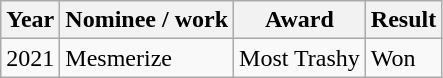<table class="wikitable">
<tr>
<th>Year</th>
<th>Nominee / work</th>
<th>Award</th>
<th>Result</th>
</tr>
<tr>
<td>2021</td>
<td>Mesmerize</td>
<td>Most Trashy</td>
<td>Won</td>
</tr>
</table>
